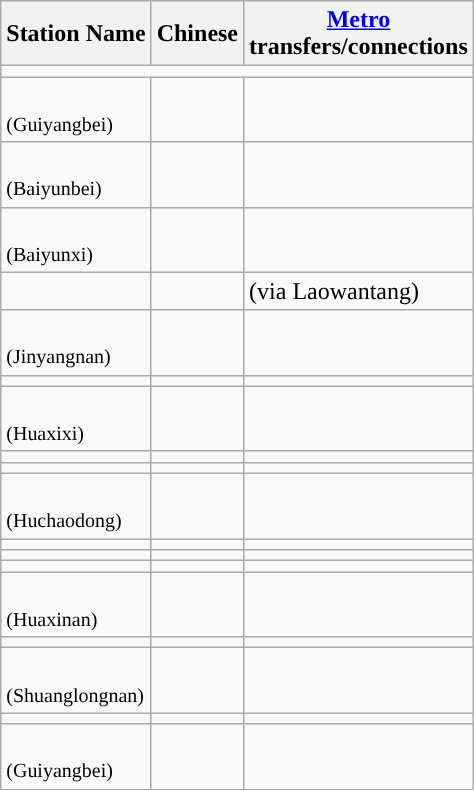<table class="wikitable">
<tr>
<th>Station Name</th>
<th>Chinese<br>
</th>
<th><a href='#'>Metro</a><br>transfers/connections<br></th>
</tr>
<tr style="background:#">
<td colspan = "11"></td>
</tr>
<tr>
<td><br><small>(Guiyangbei)</small></td>
<td></td>
<td> </td>
</tr>
<tr>
<td><br><small>(Baiyunbei)</small></td>
<td></td>
<td></td>
</tr>
<tr>
<td><br><small>(Baiyunxi)</small></td>
<td></td>
<td></td>
</tr>
<tr>
<td></td>
<td></td>
<td>  (via Laowantang)</td>
</tr>
<tr>
<td><br><small>(Jinyangnan)</small></td>
<td></td>
<td></td>
</tr>
<tr>
<td></td>
<td></td>
<td></td>
</tr>
<tr>
<td><br><small>(Huaxixi)</small></td>
<td></td>
<td></td>
</tr>
<tr>
<td></td>
<td></td>
<td> </td>
</tr>
<tr>
<td></td>
<td></td>
<td></td>
</tr>
<tr>
<td><br><small>(Huchaodong)</small></td>
<td></td>
<td></td>
</tr>
<tr>
<td></td>
<td></td>
<td></td>
</tr>
<tr>
<td></td>
<td></td>
<td></td>
</tr>
<tr>
<td></td>
<td></td>
<td></td>
</tr>
<tr>
<td><br><small>(Huaxinan)</small></td>
<td></td>
<td> </td>
</tr>
<tr>
<td></td>
<td></td>
<td></td>
</tr>
<tr>
<td><br><small>(Shuanglongnan)</small></td>
<td></td>
<td></td>
</tr>
<tr>
<td></td>
<td></td>
<td> </td>
</tr>
<tr>
<td><br><small>(Guiyangbei)</small></td>
<td></td>
<td> </td>
</tr>
</table>
